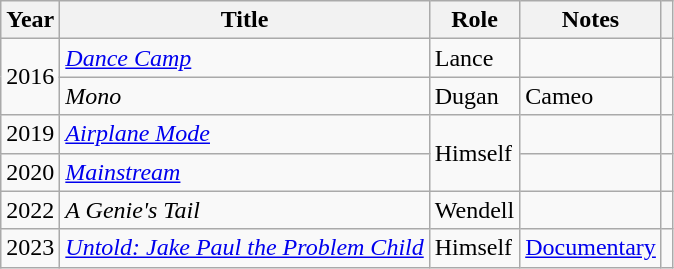<table class="wikitable">
<tr>
<th>Year</th>
<th>Title</th>
<th>Role</th>
<th class="unsortable">Notes</th>
<th scope="col" class="unsortable"></th>
</tr>
<tr>
<td rowspan="2">2016</td>
<td><em><a href='#'>Dance Camp</a></em></td>
<td>Lance</td>
<td></td>
<td></td>
</tr>
<tr>
<td><em>Mono</em></td>
<td>Dugan</td>
<td>Cameo</td>
<td></td>
</tr>
<tr>
<td>2019</td>
<td><em><a href='#'>Airplane Mode</a></em></td>
<td rowspan="2">Himself</td>
<td></td>
<td></td>
</tr>
<tr>
<td>2020</td>
<td><em><a href='#'>Mainstream</a></em></td>
<td></td>
<td></td>
</tr>
<tr>
<td>2022</td>
<td><em>A Genie's Tail</em></td>
<td>Wendell</td>
<td></td>
<td></td>
</tr>
<tr>
<td>2023</td>
<td><em><a href='#'>Untold: Jake Paul the Problem Child</a></em></td>
<td>Himself</td>
<td><a href='#'>Documentary</a></td>
<td></td>
</tr>
</table>
